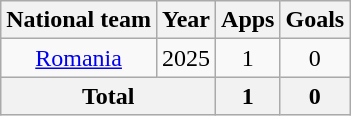<table class="wikitable" style="text-align:center">
<tr>
<th>National team</th>
<th>Year</th>
<th>Apps</th>
<th>Goals</th>
</tr>
<tr>
<td><a href='#'>Romania</a></td>
<td>2025</td>
<td>1</td>
<td>0</td>
</tr>
<tr>
<th colspan="2">Total</th>
<th>1</th>
<th>0</th>
</tr>
</table>
